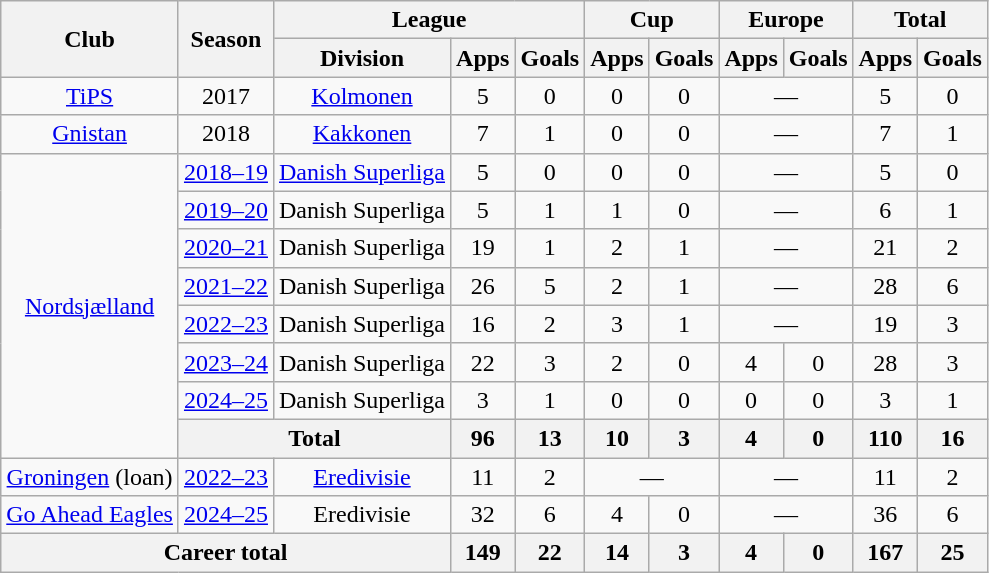<table class=wikitable style=text-align:center>
<tr>
<th rowspan="2">Club</th>
<th rowspan="2">Season</th>
<th colspan="3">League</th>
<th colspan="2">Cup</th>
<th colspan="2">Europe</th>
<th colspan="2">Total</th>
</tr>
<tr>
<th>Division</th>
<th>Apps</th>
<th>Goals</th>
<th>Apps</th>
<th>Goals</th>
<th>Apps</th>
<th>Goals</th>
<th>Apps</th>
<th>Goals</th>
</tr>
<tr>
<td><a href='#'>TiPS</a></td>
<td>2017</td>
<td><a href='#'>Kolmonen</a></td>
<td>5</td>
<td>0</td>
<td>0</td>
<td>0</td>
<td colspan="2">—</td>
<td>5</td>
<td>0</td>
</tr>
<tr>
<td rowspan="1"><a href='#'>Gnistan</a></td>
<td>2018</td>
<td><a href='#'>Kakkonen</a></td>
<td>7</td>
<td>1</td>
<td>0</td>
<td>0</td>
<td colspan="2">—</td>
<td>7</td>
<td>1</td>
</tr>
<tr>
<td rowspan="8"><a href='#'>Nordsjælland</a></td>
<td><a href='#'>2018–19</a></td>
<td><a href='#'>Danish Superliga</a></td>
<td>5</td>
<td>0</td>
<td>0</td>
<td>0</td>
<td colspan="2">—</td>
<td>5</td>
<td>0</td>
</tr>
<tr>
<td><a href='#'>2019–20</a></td>
<td>Danish Superliga</td>
<td>5</td>
<td>1</td>
<td>1</td>
<td>0</td>
<td colspan="2">—</td>
<td>6</td>
<td>1</td>
</tr>
<tr>
<td><a href='#'>2020–21</a></td>
<td>Danish Superliga</td>
<td>19</td>
<td>1</td>
<td>2</td>
<td>1</td>
<td colspan="2">—</td>
<td>21</td>
<td>2</td>
</tr>
<tr>
<td><a href='#'>2021–22</a></td>
<td>Danish Superliga</td>
<td>26</td>
<td>5</td>
<td>2</td>
<td>1</td>
<td colspan="2">—</td>
<td>28</td>
<td>6</td>
</tr>
<tr>
<td><a href='#'>2022–23</a></td>
<td>Danish Superliga</td>
<td>16</td>
<td>2</td>
<td>3</td>
<td>1</td>
<td colspan="2">—</td>
<td>19</td>
<td>3</td>
</tr>
<tr>
<td><a href='#'>2023–24</a></td>
<td>Danish Superliga</td>
<td>22</td>
<td>3</td>
<td>2</td>
<td>0</td>
<td>4</td>
<td>0</td>
<td>28</td>
<td>3</td>
</tr>
<tr>
<td><a href='#'>2024–25</a></td>
<td>Danish Superliga</td>
<td>3</td>
<td>1</td>
<td>0</td>
<td>0</td>
<td>0</td>
<td>0</td>
<td>3</td>
<td>1</td>
</tr>
<tr>
<th colspan="2">Total</th>
<th>96</th>
<th>13</th>
<th>10</th>
<th>3</th>
<th>4</th>
<th>0</th>
<th>110</th>
<th>16</th>
</tr>
<tr>
<td rowspan="1"><a href='#'>Groningen</a> (loan)</td>
<td><a href='#'>2022–23</a></td>
<td><a href='#'>Eredivisie</a></td>
<td>11</td>
<td>2</td>
<td colspan="2">—</td>
<td colspan="2">—</td>
<td>11</td>
<td>2</td>
</tr>
<tr>
<td><a href='#'>Go Ahead Eagles</a></td>
<td><a href='#'>2024–25</a></td>
<td>Eredivisie</td>
<td>32</td>
<td>6</td>
<td>4</td>
<td>0</td>
<td colspan="2">—</td>
<td>36</td>
<td>6</td>
</tr>
<tr>
<th colspan="3">Career total</th>
<th>149</th>
<th>22</th>
<th>14</th>
<th>3</th>
<th>4</th>
<th>0</th>
<th>167</th>
<th>25</th>
</tr>
</table>
